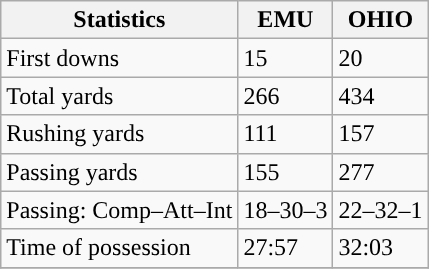<table class="wikitable" style="float: left;">
<tr>
<th>Statistics</th>
<th>EMU</th>
<th>OHIO</th>
</tr>
<tr>
<td>First downs</td>
<td>15</td>
<td>20</td>
</tr>
<tr>
<td>Total yards</td>
<td>266</td>
<td>434</td>
</tr>
<tr>
<td>Rushing yards</td>
<td>111</td>
<td>157</td>
</tr>
<tr>
<td>Passing yards</td>
<td>155</td>
<td>277</td>
</tr>
<tr>
<td>Passing: Comp–Att–Int</td>
<td>18–30–3</td>
<td>22–32–1</td>
</tr>
<tr>
<td>Time of possession</td>
<td>27:57</td>
<td>32:03</td>
</tr>
<tr>
</tr>
</table>
